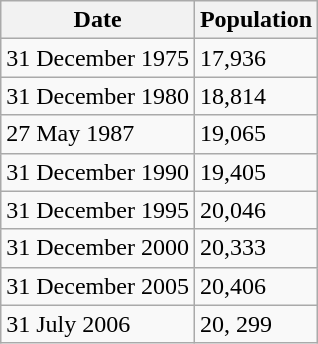<table class="wikitable">
<tr>
<th>Date</th>
<th>Population</th>
</tr>
<tr>
<td>31 December 1975</td>
<td>17,936</td>
</tr>
<tr>
<td>31 December 1980</td>
<td>18,814</td>
</tr>
<tr>
<td>27 May 1987</td>
<td>19,065</td>
</tr>
<tr>
<td>31 December 1990</td>
<td>19,405</td>
</tr>
<tr>
<td>31 December 1995</td>
<td>20,046</td>
</tr>
<tr>
<td>31 December 2000</td>
<td>20,333</td>
</tr>
<tr>
<td>31 December 2005</td>
<td>20,406</td>
</tr>
<tr>
<td>31 July 2006</td>
<td>20, 299</td>
</tr>
</table>
